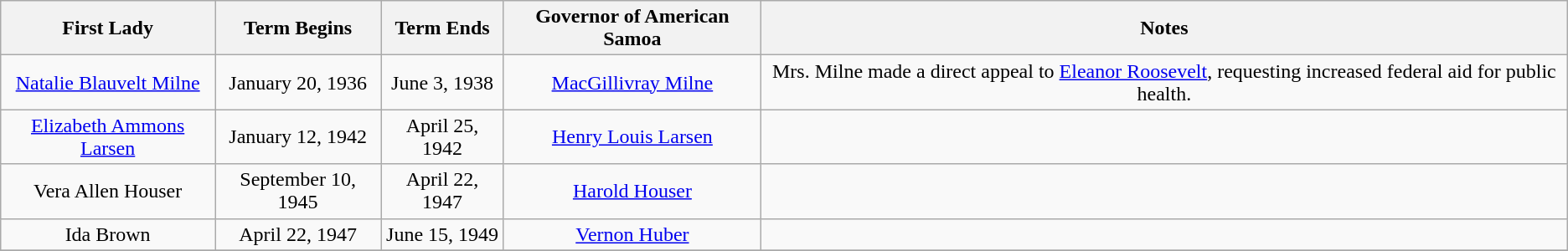<table class="wikitable" style="text-align:center">
<tr>
<th>First Lady</th>
<th>Term Begins</th>
<th>Term Ends</th>
<th>Governor of American Samoa</th>
<th>Notes</th>
</tr>
<tr>
<td><a href='#'>Natalie Blauvelt Milne</a></td>
<td>January 20, 1936</td>
<td>June 3, 1938</td>
<td><a href='#'>MacGillivray Milne</a></td>
<td>Mrs. Milne made a direct appeal to <a href='#'>Eleanor Roosevelt</a>, requesting increased federal aid for public health.</td>
</tr>
<tr>
<td><a href='#'>Elizabeth Ammons Larsen</a></td>
<td>January 12, 1942</td>
<td>April 25, 1942</td>
<td><a href='#'>Henry Louis Larsen</a></td>
<td></td>
</tr>
<tr>
<td>Vera Allen Houser</td>
<td>September 10, 1945</td>
<td>April 22, 1947</td>
<td><a href='#'>Harold Houser</a></td>
<td></td>
</tr>
<tr>
<td>Ida Brown</td>
<td>April 22, 1947</td>
<td>June 15, 1949</td>
<td><a href='#'>Vernon Huber</a></td>
<td></td>
</tr>
<tr>
</tr>
</table>
